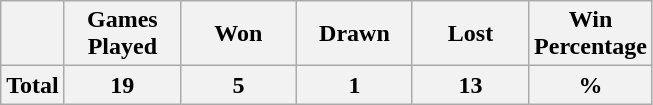<table class="wikitable" style="text-align: center;">
<tr>
<th></th>
<th width="70">Games Played</th>
<th width="70">Won</th>
<th width="70">Drawn</th>
<th width="70">Lost</th>
<th width="70">Win Percentage</th>
</tr>
<tr>
<th>Total</th>
<th>19</th>
<th>5</th>
<th>1</th>
<th>13</th>
<th>%</th>
</tr>
</table>
